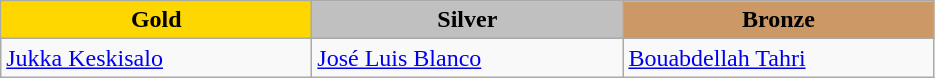<table class="wikitable" style="text-align:left">
<tr align="center">
<td width=200 bgcolor=gold><strong>Gold</strong></td>
<td width=200 bgcolor=silver><strong>Silver</strong></td>
<td width=200 bgcolor=CC9966><strong>Bronze</strong></td>
</tr>
<tr>
<td><a href='#'>Jukka Keskisalo</a><br><em></em></td>
<td><a href='#'>José Luis Blanco</a><br><em></em></td>
<td><a href='#'>Bouabdellah Tahri</a><br><em></em></td>
</tr>
</table>
